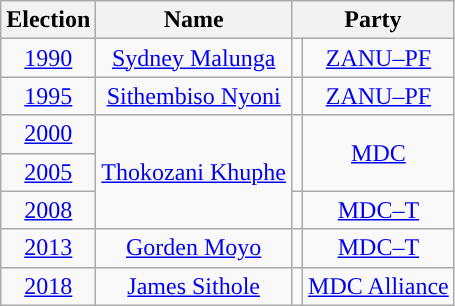<table class="wikitable" style="text-align:center">
<tr>
<th>Election</th>
<th>Name</th>
<th colspan="2">Party</th>
</tr>
<tr>
<td><a href='#'>1990</a></td>
<td><a href='#'>Sydney Malunga</a></td>
<td style="background-color: "></td>
<td><a href='#'>ZANU–PF</a></td>
</tr>
<tr>
<td><a href='#'>1995</a></td>
<td><a href='#'>Sithembiso Nyoni</a></td>
<td style="background-color: "></td>
<td><a href='#'>ZANU–PF</a></td>
</tr>
<tr>
<td><a href='#'>2000</a></td>
<td rowspan="3"><a href='#'>Thokozani Khuphe</a></td>
<td rowspan="2" style="background-color: "></td>
<td rowspan="2"><a href='#'>MDC</a></td>
</tr>
<tr>
<td><a href='#'>2005</a></td>
</tr>
<tr>
<td><a href='#'>2008</a></td>
<td style="background-color: "></td>
<td><a href='#'>MDC–T</a></td>
</tr>
<tr>
<td><a href='#'>2013</a></td>
<td><a href='#'>Gorden Moyo</a></td>
<td style="background-color: "></td>
<td><a href='#'>MDC–T</a></td>
</tr>
<tr>
<td><a href='#'>2018</a></td>
<td><a href='#'>James Sithole</a></td>
<td style="background-color: "></td>
<td><a href='#'>MDC Alliance</a></td>
</tr>
</table>
